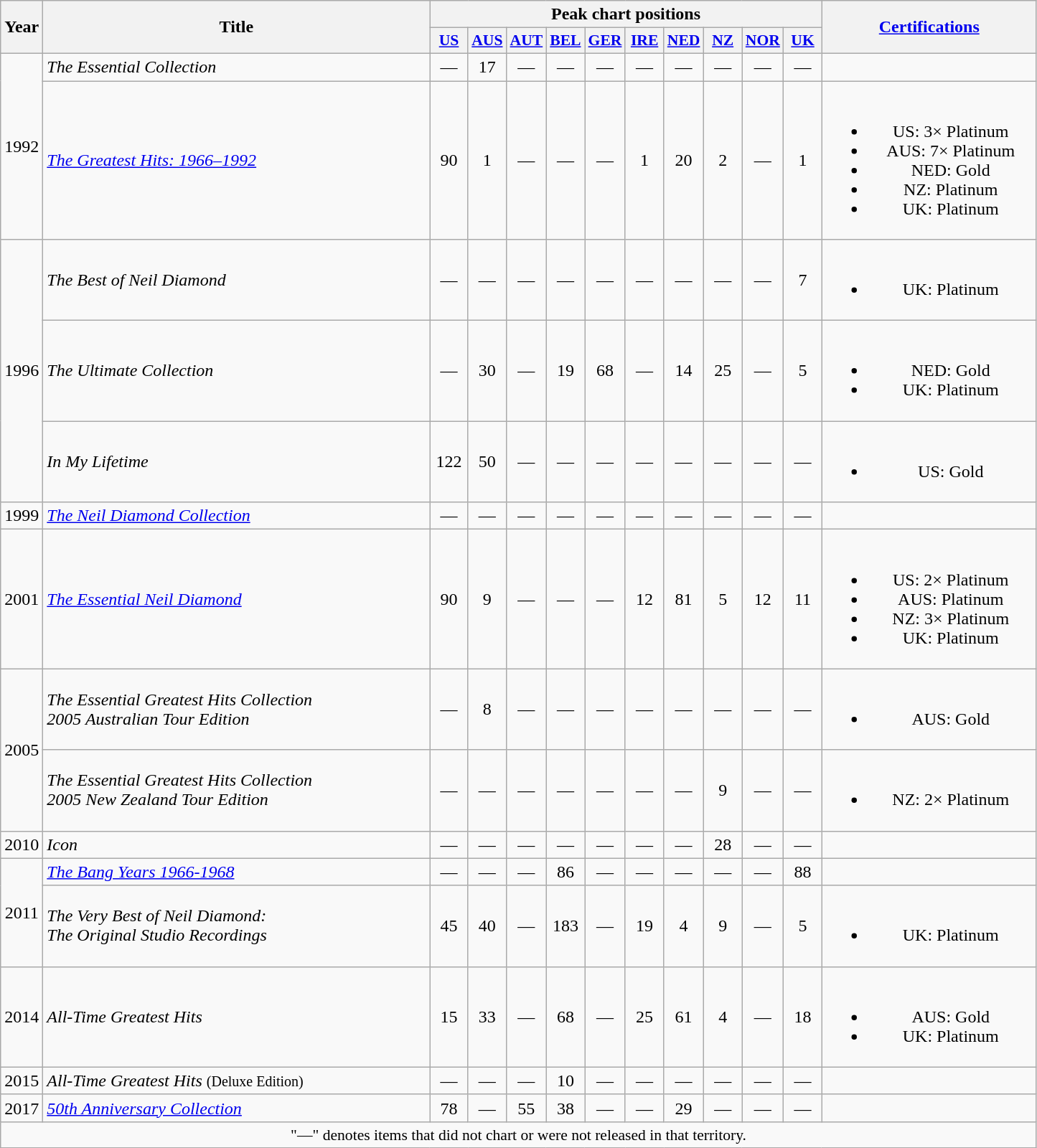<table class="wikitable plainrowheaders" style="text-align:center;">
<tr>
<th scope="col" rowspan="2" style="width:2em;">Year</th>
<th scope="col" rowspan="2" style="width:22em;">Title</th>
<th scope="col" colspan="10">Peak chart positions</th>
<th scope="col" rowspan="2" style="width:12em;"><a href='#'>Certifications</a></th>
</tr>
<tr>
<th style="width:2em;font-size:90%;"><a href='#'>US</a><br></th>
<th style="width:2em;font-size:90%;"><a href='#'>AUS</a><br></th>
<th style="width:2em;font-size:90%;"><a href='#'>AUT</a><br></th>
<th style="width:2em;font-size:90%;"><a href='#'>BEL</a><br></th>
<th style="width:2em;font-size:90%;"><a href='#'>GER</a><br></th>
<th style="width:2em;font-size:90%;"><a href='#'>IRE</a><br></th>
<th style="width:2em;font-size:90%;"><a href='#'>NED</a><br></th>
<th style="width:2em;font-size:90%;"><a href='#'>NZ</a><br></th>
<th style="width:2em;font-size:90%;"><a href='#'>NOR</a><br></th>
<th style="width:2em;font-size:90%;"><a href='#'>UK</a><br></th>
</tr>
<tr>
<td rowspan="2">1992</td>
<td style="text-align:left;"><em>The Essential Collection</em></td>
<td>—</td>
<td>17</td>
<td>—</td>
<td>—</td>
<td>—</td>
<td>—</td>
<td>—</td>
<td>—</td>
<td>—</td>
<td>—</td>
<td></td>
</tr>
<tr>
<td style="text-align:left;"><em><a href='#'>The Greatest Hits: 1966–1992</a></em></td>
<td>90</td>
<td>1</td>
<td>—</td>
<td>—</td>
<td>—</td>
<td>1</td>
<td>20</td>
<td>2</td>
<td>—</td>
<td>1</td>
<td><br><ul><li>US: 3× Platinum</li><li>AUS: 7× Platinum</li><li>NED: Gold</li><li>NZ: Platinum</li><li>UK: Platinum</li></ul></td>
</tr>
<tr>
<td rowspan="3">1996</td>
<td style="text-align:left;"><em>The Best of Neil Diamond</em></td>
<td>—</td>
<td>—</td>
<td>—</td>
<td>—</td>
<td>—</td>
<td>—</td>
<td>—</td>
<td>—</td>
<td>—</td>
<td>7</td>
<td><br><ul><li>UK: Platinum</li></ul></td>
</tr>
<tr>
<td style="text-align:left;"><em>The Ultimate Collection</em></td>
<td>—</td>
<td>30</td>
<td>—</td>
<td>19</td>
<td>68</td>
<td>—</td>
<td>14</td>
<td>25</td>
<td>—</td>
<td>5</td>
<td><br><ul><li>NED: Gold</li><li>UK: Platinum</li></ul></td>
</tr>
<tr>
<td style="text-align:left;"><em>In My Lifetime</em></td>
<td>122</td>
<td>50</td>
<td>—</td>
<td>—</td>
<td>—</td>
<td>—</td>
<td>—</td>
<td>—</td>
<td>—</td>
<td>—</td>
<td><br><ul><li>US: Gold</li></ul></td>
</tr>
<tr>
<td rowspan="1">1999</td>
<td style="text-align:left;"><em><a href='#'>The Neil Diamond Collection</a></em></td>
<td>—</td>
<td>—</td>
<td>—</td>
<td>—</td>
<td>—</td>
<td>—</td>
<td>—</td>
<td>—</td>
<td>—</td>
<td>—</td>
<td></td>
</tr>
<tr>
<td>2001</td>
<td style="text-align:left;"><em><a href='#'>The Essential Neil Diamond</a></em></td>
<td>90</td>
<td>9</td>
<td>—</td>
<td>—</td>
<td>—</td>
<td>12</td>
<td>81</td>
<td>5</td>
<td>12</td>
<td>11</td>
<td><br><ul><li>US: 2× Platinum</li><li>AUS: Platinum</li><li>NZ: 3× Platinum</li><li>UK: Platinum</li></ul></td>
</tr>
<tr>
<td rowspan="2">2005</td>
<td style="text-align:left;"><em>The Essential Greatest Hits Collection<br>2005 Australian Tour Edition</em></td>
<td>—</td>
<td>8</td>
<td>—</td>
<td>—</td>
<td>—</td>
<td>—</td>
<td>—</td>
<td>—</td>
<td>—</td>
<td>—</td>
<td><br><ul><li>AUS: Gold</li></ul></td>
</tr>
<tr>
<td style="text-align:left;"><em>The Essential Greatest Hits Collection<br>2005 New Zealand Tour Edition</em></td>
<td>—</td>
<td>—</td>
<td>—</td>
<td>—</td>
<td>—</td>
<td>—</td>
<td>—</td>
<td>9</td>
<td>—</td>
<td>—</td>
<td><br><ul><li>NZ: 2× Platinum</li></ul></td>
</tr>
<tr>
<td>2010</td>
<td style="text-align:left;"><em>Icon</em></td>
<td>—</td>
<td>—</td>
<td>—</td>
<td>—</td>
<td>—</td>
<td>—</td>
<td>—</td>
<td>28</td>
<td>—</td>
<td>—</td>
<td></td>
</tr>
<tr>
<td rowspan="2">2011</td>
<td style="text-align:left;"><em><a href='#'>The Bang Years 1966-1968</a></em></td>
<td>—</td>
<td>—</td>
<td>—</td>
<td>86</td>
<td>—</td>
<td>—</td>
<td>—</td>
<td>—</td>
<td>—</td>
<td>88</td>
<td></td>
</tr>
<tr>
<td style="text-align:left;"><em>The Very Best of Neil Diamond:<br>The Original Studio Recordings</em></td>
<td>45</td>
<td>40</td>
<td>—</td>
<td>183</td>
<td>—</td>
<td>19</td>
<td>4</td>
<td>9</td>
<td>—</td>
<td>5</td>
<td><br><ul><li>UK: Platinum</li></ul></td>
</tr>
<tr>
<td>2014</td>
<td style="text-align:left;"><em>All-Time Greatest Hits</em></td>
<td>15</td>
<td>33</td>
<td>—</td>
<td>68</td>
<td>—</td>
<td>25</td>
<td>61</td>
<td>4</td>
<td>—</td>
<td>18</td>
<td><br><ul><li>AUS: Gold</li><li>UK: Platinum</li></ul></td>
</tr>
<tr>
<td>2015</td>
<td style="text-align:left;"><em>All-Time Greatest Hits</em> <small>(Deluxe Edition)</small></td>
<td>—</td>
<td>—</td>
<td>—</td>
<td>10</td>
<td>—</td>
<td>—</td>
<td>—</td>
<td>—</td>
<td>—</td>
<td>—</td>
<td></td>
</tr>
<tr>
<td>2017</td>
<td style="text-align:left;"><em><a href='#'>50th Anniversary Collection</a></em></td>
<td>78</td>
<td>—</td>
<td>55</td>
<td>38</td>
<td>—</td>
<td>—</td>
<td>29</td>
<td>—</td>
<td>—</td>
<td>—</td>
<td></td>
</tr>
<tr>
<td align="center" colspan="15" style="font-size:90%">"—" denotes items that did not chart or were not released in that territory.</td>
</tr>
</table>
